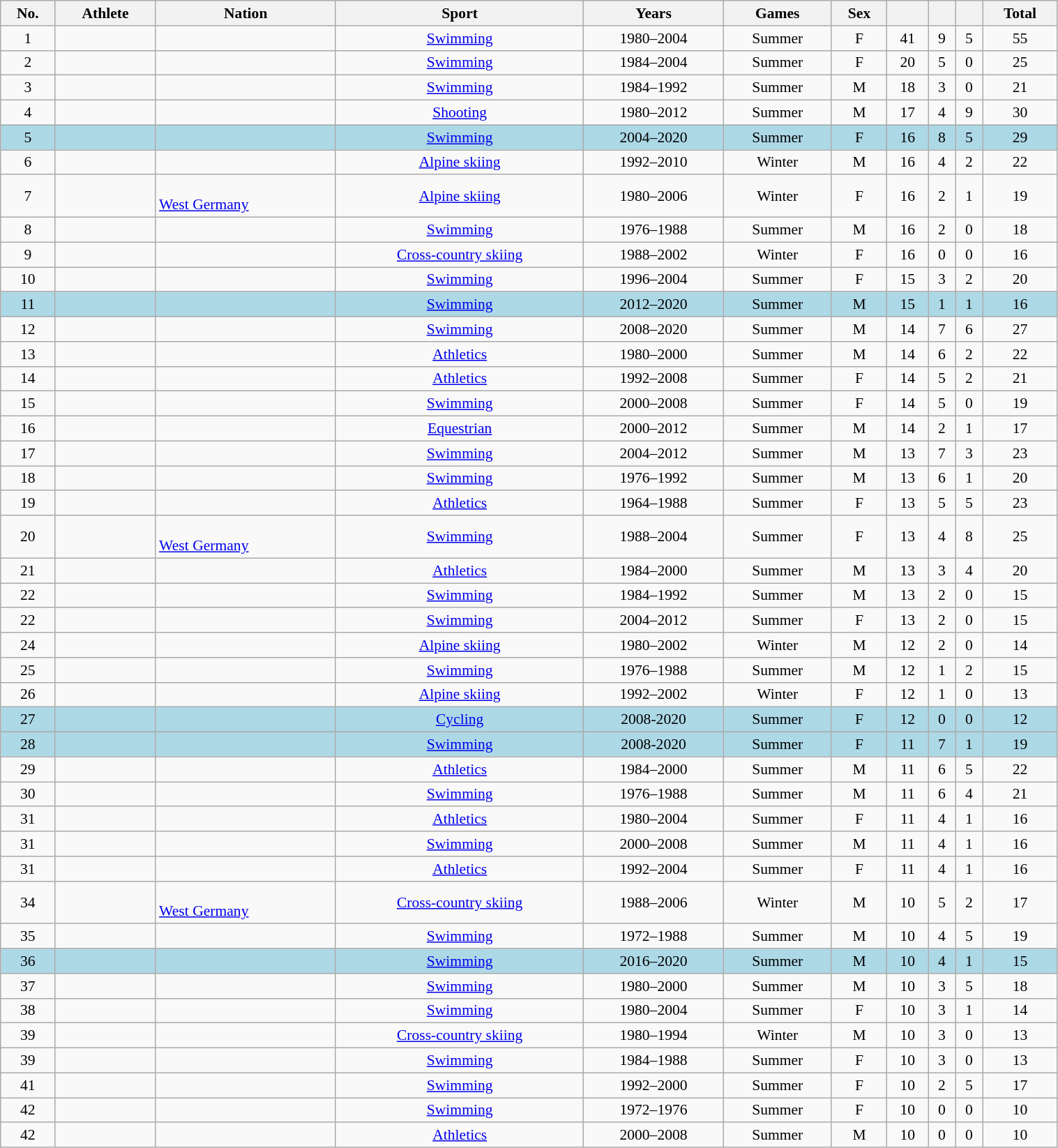<table class="wikitable sortable" width=80% style="font-size:90%; text-align:center;">
<tr>
<th>No.</th>
<th>Athlete</th>
<th>Nation</th>
<th>Sport</th>
<th>Years</th>
<th>Games</th>
<th>Sex</th>
<th></th>
<th></th>
<th></th>
<th>Total</th>
</tr>
<tr>
<td>1</td>
<td align=left></td>
<td align=left></td>
<td><a href='#'>Swimming</a></td>
<td>1980–2004</td>
<td>Summer</td>
<td>F</td>
<td>41</td>
<td>9</td>
<td>5</td>
<td>55</td>
</tr>
<tr>
<td>2</td>
<td align=left></td>
<td align=left></td>
<td><a href='#'>Swimming</a></td>
<td>1984–2004</td>
<td>Summer</td>
<td>F</td>
<td>20</td>
<td>5</td>
<td>0</td>
<td>25</td>
</tr>
<tr>
<td>3</td>
<td align=left></td>
<td align=left></td>
<td><a href='#'>Swimming</a></td>
<td>1984–1992</td>
<td>Summer</td>
<td>M</td>
<td>18</td>
<td>3</td>
<td>0</td>
<td>21</td>
</tr>
<tr>
<td>4</td>
<td align=left></td>
<td align=left></td>
<td><a href='#'>Shooting</a></td>
<td>1980–2012</td>
<td>Summer</td>
<td>M</td>
<td>17</td>
<td>4</td>
<td>9</td>
<td>30</td>
</tr>
<tr bgcolor="lightblue">
<td>5</td>
<td align=left></td>
<td align=left></td>
<td><a href='#'>Swimming</a></td>
<td>2004–2020</td>
<td>Summer</td>
<td>F</td>
<td>16</td>
<td>8</td>
<td>5</td>
<td>29</td>
</tr>
<tr>
<td>6</td>
<td align=left></td>
<td align=left></td>
<td><a href='#'>Alpine skiing</a></td>
<td>1992–2010</td>
<td>Winter</td>
<td>M</td>
<td>16</td>
<td>4</td>
<td>2</td>
<td>22</td>
</tr>
<tr>
<td>7</td>
<td align=left></td>
<td align=left><br> <a href='#'>West Germany</a></td>
<td><a href='#'>Alpine skiing</a></td>
<td>1980–2006</td>
<td>Winter</td>
<td>F</td>
<td>16</td>
<td>2</td>
<td>1</td>
<td>19</td>
</tr>
<tr>
<td>8</td>
<td align=left></td>
<td align=left></td>
<td><a href='#'>Swimming</a></td>
<td>1976–1988</td>
<td>Summer</td>
<td>M</td>
<td>16</td>
<td>2</td>
<td>0</td>
<td>18</td>
</tr>
<tr>
<td>9</td>
<td align=left></td>
<td align=left></td>
<td><a href='#'>Cross-country skiing</a></td>
<td>1988–2002</td>
<td>Winter</td>
<td>F</td>
<td>16</td>
<td>0</td>
<td>0</td>
<td>16</td>
</tr>
<tr>
<td>10</td>
<td align=left></td>
<td align=left></td>
<td><a href='#'>Swimming</a></td>
<td>1996–2004</td>
<td>Summer</td>
<td>F</td>
<td>15</td>
<td>3</td>
<td>2</td>
<td>20</td>
</tr>
<tr bgcolor=lightblue>
<td>11</td>
<td align=left></td>
<td align=left></td>
<td><a href='#'>Swimming</a></td>
<td>2012–2020</td>
<td>Summer</td>
<td>M</td>
<td>15</td>
<td>1</td>
<td>1</td>
<td>16</td>
</tr>
<tr>
<td>12</td>
<td align=left></td>
<td align=left></td>
<td><a href='#'>Swimming</a></td>
<td>2008–2020</td>
<td>Summer</td>
<td>M</td>
<td>14</td>
<td>7</td>
<td>6</td>
<td>27</td>
</tr>
<tr>
<td>13</td>
<td align=left></td>
<td align=left></td>
<td><a href='#'>Athletics</a></td>
<td>1980–2000</td>
<td>Summer</td>
<td>M</td>
<td>14</td>
<td>6</td>
<td>2</td>
<td>22</td>
</tr>
<tr>
<td>14</td>
<td align=left></td>
<td align=left></td>
<td><a href='#'>Athletics</a></td>
<td>1992–2008</td>
<td>Summer</td>
<td>F</td>
<td>14</td>
<td>5</td>
<td>2</td>
<td>21</td>
</tr>
<tr>
<td>15</td>
<td align=left></td>
<td align=left></td>
<td><a href='#'>Swimming</a></td>
<td>2000–2008</td>
<td>Summer</td>
<td>F</td>
<td>14</td>
<td>5</td>
<td>0</td>
<td>19</td>
</tr>
<tr>
<td>16</td>
<td align=left></td>
<td align=left></td>
<td><a href='#'>Equestrian</a></td>
<td>2000–2012</td>
<td>Summer</td>
<td>M</td>
<td>14</td>
<td>2</td>
<td>1</td>
<td>17</td>
</tr>
<tr>
<td>17</td>
<td align=left></td>
<td align=left></td>
<td><a href='#'>Swimming</a></td>
<td>2004–2012</td>
<td>Summer</td>
<td>M</td>
<td>13</td>
<td>7</td>
<td>3</td>
<td>23</td>
</tr>
<tr>
<td>18</td>
<td align=left></td>
<td align=left></td>
<td><a href='#'>Swimming</a></td>
<td>1976–1992</td>
<td>Summer</td>
<td>M</td>
<td>13</td>
<td>6</td>
<td>1</td>
<td>20</td>
</tr>
<tr>
<td>19</td>
<td align=left></td>
<td align=left></td>
<td><a href='#'>Athletics</a></td>
<td>1964–1988</td>
<td>Summer</td>
<td>F</td>
<td>13</td>
<td>5</td>
<td>5</td>
<td>23</td>
</tr>
<tr>
<td>20</td>
<td align=left></td>
<td align=left><br> <a href='#'>West Germany</a></td>
<td><a href='#'>Swimming</a></td>
<td>1988–2004</td>
<td>Summer</td>
<td>F</td>
<td>13</td>
<td>4</td>
<td>8</td>
<td>25</td>
</tr>
<tr>
<td>21</td>
<td align=left></td>
<td align=left></td>
<td><a href='#'>Athletics</a></td>
<td>1984–2000</td>
<td>Summer</td>
<td>M</td>
<td>13</td>
<td>3</td>
<td>4</td>
<td>20</td>
</tr>
<tr>
<td>22</td>
<td align=left></td>
<td align=left></td>
<td><a href='#'>Swimming</a></td>
<td>1984–1992</td>
<td>Summer</td>
<td>M</td>
<td>13</td>
<td>2</td>
<td>0</td>
<td>15</td>
</tr>
<tr>
<td>22</td>
<td align=left></td>
<td align=left></td>
<td><a href='#'>Swimming</a></td>
<td>2004–2012</td>
<td>Summer</td>
<td>F</td>
<td>13</td>
<td>2</td>
<td>0</td>
<td>15</td>
</tr>
<tr>
<td>24</td>
<td align=left></td>
<td align=left></td>
<td><a href='#'>Alpine skiing</a></td>
<td>1980–2002</td>
<td>Winter</td>
<td>M</td>
<td>12</td>
<td>2</td>
<td>0</td>
<td>14</td>
</tr>
<tr>
<td>25</td>
<td align=left></td>
<td align=left></td>
<td><a href='#'>Swimming</a></td>
<td>1976–1988</td>
<td>Summer</td>
<td>M</td>
<td>12</td>
<td>1</td>
<td>2</td>
<td>15</td>
</tr>
<tr>
<td>26</td>
<td align=left></td>
<td align=left></td>
<td><a href='#'>Alpine skiing</a></td>
<td>1992–2002</td>
<td>Winter</td>
<td>F</td>
<td>12</td>
<td>1</td>
<td>0</td>
<td>13</td>
</tr>
<tr bgcolor=lightblue>
<td>27</td>
<td align=left></td>
<td align=left></td>
<td><a href='#'>Cycling</a></td>
<td>2008-2020</td>
<td>Summer</td>
<td>F</td>
<td>12</td>
<td>0</td>
<td>0</td>
<td>12</td>
</tr>
<tr bgcolor=lightblue>
<td>28</td>
<td align=left></td>
<td align=left></td>
<td><a href='#'>Swimming</a></td>
<td>2008-2020</td>
<td>Summer</td>
<td>F</td>
<td>11</td>
<td>7</td>
<td>1</td>
<td>19</td>
</tr>
<tr>
<td>29</td>
<td align=left></td>
<td align=left></td>
<td><a href='#'>Athletics</a></td>
<td>1984–2000</td>
<td>Summer</td>
<td>M</td>
<td>11</td>
<td>6</td>
<td>5</td>
<td>22</td>
</tr>
<tr>
<td>30</td>
<td align=left></td>
<td align=left></td>
<td><a href='#'>Swimming</a></td>
<td>1976–1988</td>
<td>Summer</td>
<td>M</td>
<td>11</td>
<td>6</td>
<td>4</td>
<td>21</td>
</tr>
<tr>
<td>31</td>
<td align=left></td>
<td align=left></td>
<td><a href='#'>Athletics</a></td>
<td>1980–2004</td>
<td>Summer</td>
<td>F</td>
<td>11</td>
<td>4</td>
<td>1</td>
<td>16</td>
</tr>
<tr>
<td>31</td>
<td align=left></td>
<td align=left></td>
<td><a href='#'>Swimming</a></td>
<td>2000–2008</td>
<td>Summer</td>
<td>M</td>
<td>11</td>
<td>4</td>
<td>1</td>
<td>16</td>
</tr>
<tr>
<td>31</td>
<td align=left></td>
<td align=left></td>
<td><a href='#'>Athletics</a></td>
<td>1992–2004</td>
<td>Summer</td>
<td>F</td>
<td>11</td>
<td>4</td>
<td>1</td>
<td>16</td>
</tr>
<tr>
<td>34</td>
<td align=left></td>
<td align=left><br> <a href='#'>West Germany</a></td>
<td><a href='#'>Cross-country skiing</a></td>
<td>1988–2006</td>
<td>Winter</td>
<td>M</td>
<td>10</td>
<td>5</td>
<td>2</td>
<td>17</td>
</tr>
<tr>
<td>35</td>
<td align=left></td>
<td align=left></td>
<td><a href='#'>Swimming</a></td>
<td>1972–1988</td>
<td>Summer</td>
<td>M</td>
<td>10</td>
<td>4</td>
<td>5</td>
<td>19</td>
</tr>
<tr bgcolor=lightblue>
<td>36</td>
<td align=left></td>
<td align=left></td>
<td><a href='#'>Swimming</a></td>
<td>2016–2020</td>
<td>Summer</td>
<td>M</td>
<td>10</td>
<td>4</td>
<td>1</td>
<td>15</td>
</tr>
<tr>
<td>37</td>
<td align=left></td>
<td align=left></td>
<td><a href='#'>Swimming</a></td>
<td>1980–2000</td>
<td>Summer</td>
<td>M</td>
<td>10</td>
<td>3</td>
<td>5</td>
<td>18</td>
</tr>
<tr>
<td>38</td>
<td align=left></td>
<td align=left></td>
<td><a href='#'>Swimming</a></td>
<td>1980–2004</td>
<td>Summer</td>
<td>F</td>
<td>10</td>
<td>3</td>
<td>1</td>
<td>14</td>
</tr>
<tr>
<td>39</td>
<td align=left></td>
<td align=left></td>
<td><a href='#'>Cross-country skiing</a></td>
<td>1980–1994</td>
<td>Winter</td>
<td>M</td>
<td>10</td>
<td>3</td>
<td>0</td>
<td>13</td>
</tr>
<tr>
<td>39</td>
<td align=left></td>
<td align=left></td>
<td><a href='#'>Swimming</a></td>
<td>1984–1988</td>
<td>Summer</td>
<td>F</td>
<td>10</td>
<td>3</td>
<td>0</td>
<td>13</td>
</tr>
<tr>
<td>41</td>
<td align=left></td>
<td align=left></td>
<td><a href='#'>Swimming</a></td>
<td>1992–2000</td>
<td>Summer</td>
<td>F</td>
<td>10</td>
<td>2</td>
<td>5</td>
<td>17</td>
</tr>
<tr>
<td>42</td>
<td align=left></td>
<td align=left></td>
<td><a href='#'>Swimming</a></td>
<td>1972–1976</td>
<td>Summer</td>
<td>F</td>
<td>10</td>
<td>0</td>
<td>0</td>
<td>10</td>
</tr>
<tr>
<td>42</td>
<td align=left></td>
<td align=left></td>
<td><a href='#'>Athletics</a></td>
<td>2000–2008</td>
<td>Summer</td>
<td>M</td>
<td>10</td>
<td>0</td>
<td>0</td>
<td>10</td>
</tr>
</table>
